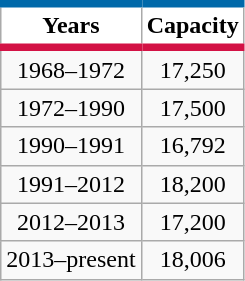<table class="wikitable" style="text-align:center">
<tr>
<th style="background:#FFFFFF; border-top:#0069AA 5px solid; border-bottom:#D31245 5px solid;">Years</th>
<th style="background:#FFFFFF; border-top:#0069AA 5px solid; border-bottom:#D31245 5px solid;">Capacity</th>
</tr>
<tr>
<td>1968–1972</td>
<td>17,250</td>
</tr>
<tr>
<td>1972–1990</td>
<td>17,500</td>
</tr>
<tr>
<td>1990–1991</td>
<td>16,792</td>
</tr>
<tr>
<td>1991–2012</td>
<td>18,200</td>
</tr>
<tr>
<td>2012–2013</td>
<td>17,200</td>
</tr>
<tr>
<td>2013–present</td>
<td>18,006</td>
</tr>
</table>
